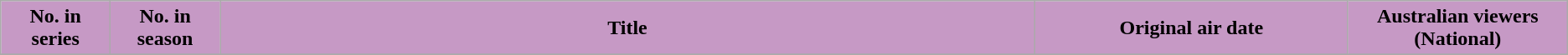<table class="wikitable sortable plainrowheaders">
<tr>
<th scope="col" style="background-color: #C699C5; color: #000;" width=7%>No. in<br>series</th>
<th scope="col" style="background-color: #C699C5; color: #000;" width=7%>No. in<br>season</th>
<th scope="col" style="background-color: #C699C5; color: #000;">Title</th>
<th scope="col" style="background-color: #C699C5; color: #000;" width=20%>Original air date</th>
<th scope="col" style="background-color: #C699C5; color: #000;" width=14%>Australian viewers (National)</th>
</tr>
<tr>
</tr>
</table>
